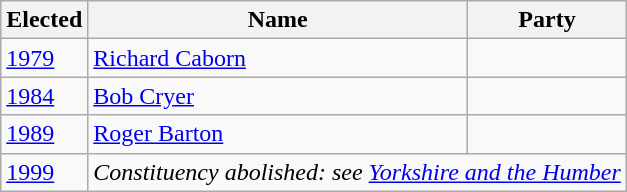<table class="wikitable">
<tr>
<th>Elected</th>
<th>Name</th>
<th colspan=2>Party</th>
</tr>
<tr>
<td><a href='#'>1979</a></td>
<td><a href='#'>Richard Caborn</a></td>
<td></td>
</tr>
<tr>
<td><a href='#'>1984</a></td>
<td><a href='#'>Bob Cryer</a></td>
<td></td>
</tr>
<tr>
<td><a href='#'>1989</a></td>
<td><a href='#'>Roger Barton</a></td>
<td></td>
</tr>
<tr>
<td><a href='#'>1999</a></td>
<td colspan="3"><em>Constituency abolished: see <a href='#'>Yorkshire and the Humber</a></em></td>
</tr>
</table>
